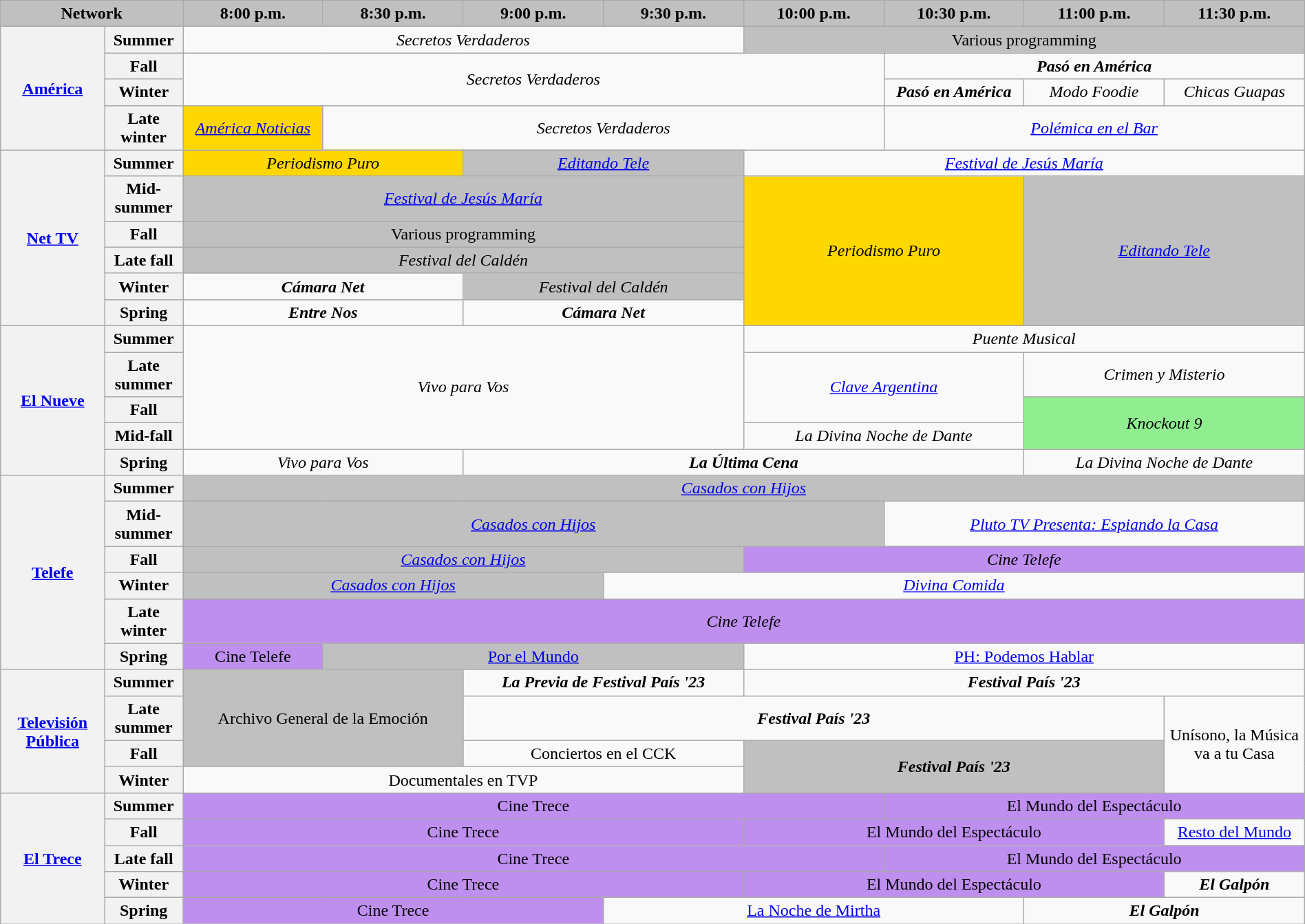<table class="wikitable" style="width:100%;margin-right:0;text-align:center">
<tr>
<th colspan="2" style="background-color:#C0C0C0;width:13%;">Network</th>
<th style="background-color:#C0C0C0;text-align:center;width:10%;">8:00 p.m.</th>
<th style="background-color:#C0C0C0;text-align:center;width:10%;">8:30 p.m.</th>
<th style="background-color:#C0C0C0;text-align:center;width:10%;">9:00 p.m.</th>
<th style="background-color:#C0C0C0;text-align:center;width:10%;">9:30 p.m.</th>
<th style="background-color:#C0C0C0;text-align:center;width:10%;">10:00 p.m.</th>
<th style="background-color:#C0C0C0;text-align:center;width:10%;">10:30 p.m.</th>
<th style="background-color:#C0C0C0;text-align:center;width:10%;">11:00 p.m.</th>
<th style="background-color:#C0C0C0;text-align:center;width:10%;">11:30 p.m.</th>
</tr>
<tr>
<th rowspan="4"><a href='#'>América</a></th>
<th>Summer</th>
<td colspan="4"><em>Secretos Verdaderos</em></td>
<td style="background:#C0C0C0;" colspan="4">Various programming</td>
</tr>
<tr>
<th>Fall</th>
<td colspan="5" rowspan="2"><em>Secretos Verdaderos</em></td>
<td colspan="3"><strong><em>Pasó en América</em></strong></td>
</tr>
<tr>
<th>Winter</th>
<td><strong><em>Pasó en América</em></strong></td>
<td><em>Modo Foodie</em></td>
<td><em>Chicas Guapas</em></td>
</tr>
<tr>
<th>Late winter</th>
<td style="background:#ffd700;"><em><a href='#'>América Noticias</a></em> </td>
<td colspan="4"><em>Secretos Verdaderos</em></td>
<td colspan="3"><em><a href='#'>Polémica en el Bar</a></em></td>
</tr>
<tr>
<th rowspan="6"><a href='#'>Net TV</a></th>
<th>Summer</th>
<td style="background:#ffd700;" colspan="2"><em>Periodismo Puro</em></td>
<td style="background:#C0C0C0;" colspan="2"><em><a href='#'>Editando Tele</a></em> </td>
<td colspan="4"><em><a href='#'>Festival de Jesús María</a></em> </td>
</tr>
<tr>
<th>Mid-summer</th>
<td style="background:#C0C0C0;" colspan="4"><em><a href='#'>Festival de Jesús María</a></em> </td>
<td style="background:#ffd700;" colspan="2" rowspan="5"><em>Periodismo Puro</em></td>
<td style="background:#C0C0C0;" colspan="2" rowspan="5"><em><a href='#'>Editando Tele</a></em> </td>
</tr>
<tr>
<th>Fall</th>
<td style="background:#C0C0C0;" colspan="4">Various programming</td>
</tr>
<tr>
<th>Late fall</th>
<td style="background:#C0C0C0;" colspan="4"><em>Festival del Caldén</em> </td>
</tr>
<tr>
<th>Winter</th>
<td colspan="2"><strong><em>Cámara Net</em></strong></td>
<td style="background:#C0C0C0;" colspan="2"><em>Festival del Caldén</em> </td>
</tr>
<tr>
<th>Spring</th>
<td colspan="2"><strong><em>Entre Nos</em></strong></td>
<td colspan="2"><strong><em>Cámara Net</em></strong></td>
</tr>
<tr>
<th rowspan="5"><a href='#'>El Nueve</a></th>
<th>Summer</th>
<td colspan="4" rowspan="4"><em>Vivo para Vos</em></td>
<td colspan="4"><em>Puente Musical</em></td>
</tr>
<tr>
<th>Late summer</th>
<td colspan="2" rowspan="2"><em><a href='#'>Clave Argentina</a></em></td>
<td colspan="2"><em>Crimen y Misterio</em></td>
</tr>
<tr>
<th>Fall</th>
<td style="background:lightgreen;" colspan="2" rowspan="2"><em>Knockout 9</em><br></td>
</tr>
<tr>
<th>Mid-fall</th>
<td colspan="2"><em>La Divina Noche de Dante</em></td>
</tr>
<tr>
<th>Spring</th>
<td colspan="2"><em>Vivo para Vos</em></td>
<td colspan="4"><strong><em>La Última Cena</em></strong></td>
<td colspan="2"><em>La Divina Noche de Dante</em></td>
</tr>
<tr>
<th rowspan="6"><a href='#'>Telefe</a></th>
<th>Summer</th>
<td style="background:#C0C0C0;" colspan="8"><em><a href='#'>Casados con Hijos</a></em>  </td>
</tr>
<tr>
<th>Mid-summer</th>
<td style="background:#C0C0C0;" colspan="5"><em><a href='#'>Casados con Hijos</a></em>  </td>
<td colspan="3"><em><a href='#'>Pluto TV Presenta: Espiando la Casa</a></em></td>
</tr>
<tr>
<th>Fall</th>
<td style="background:#C0C0C0;" colspan="4"><em><a href='#'>Casados con Hijos</a></em>  </td>
<td style="background:#bf8fef;" colspan="4"><em>Cine Telefe</em></td>
</tr>
<tr>
<th>Winter</th>
<td style="background:#C0C0C0;" colspan="3"><em><a href='#'>Casados con Hijos</a></em>  </td>
<td colspan="5"><em><a href='#'>Divina Comida</a></em></td>
</tr>
<tr>
<th>Late winter</th>
<td style="background:#bf8fef;" colspan="8"><em>Cine Telefe</em></td>
</tr>
<tr>
<th>Spring</th>
<td style="background:#bf8fef;">Cine Telefe<em> </td>
<td style="background:#C0C0C0;" colspan="3"></em><a href='#'>Por el Mundo</a><em> </td>
<td colspan="4"></em><a href='#'>PH: Podemos Hablar</a><em></td>
</tr>
<tr>
<th rowspan="4"><a href='#'>Televisión Pública</a></th>
<th>Summer</th>
<td style="background:#C0C0C0;" colspan="2" rowspan="3"></em>Archivo General de la Emoción<em> </td>
<td colspan="2"><strong><em>La Previa de Festival País '23</em></strong></td>
<td colspan="4"><strong><em>Festival País '23</em></strong> </td>
</tr>
<tr>
<th>Late summer</th>
<td colspan="5"><strong><em>Festival País '23</em></strong></td>
<td rowspan="3"></em>Unísono, la Música va a tu Casa<em> </td>
</tr>
<tr>
<th>Fall</th>
<td colspan="2"></em>Conciertos en el CCK<em></td>
<td style="background:#C0C0C0;" colspan="3" rowspan="2"><strong><em>Festival País '23</em></strong> </td>
</tr>
<tr>
<th>Winter</th>
<td colspan="4"></em>Documentales en TVP<em></td>
</tr>
<tr>
<th rowspan="5"><a href='#'>El Trece</a></th>
<th>Summer</th>
<td style="background:#bf8fef;" colspan="5"></em>Cine Trece<em> </td>
<td style="background:#bf8fef;" colspan="3"></em>El Mundo del Espectáculo<em><br></td>
</tr>
<tr>
<th>Fall</th>
<td style="background:#bf8fef;" colspan="4"></em>Cine Trece<em> </td>
<td style="background:#bf8fef;" colspan="3"></em>El Mundo del Espectáculo<em></td>
<td></em><a href='#'>Resto del Mundo</a><em> </td>
</tr>
<tr>
<th>Late fall</th>
<td style="background:#bf8fef;" colspan="5"></em>Cine Trece<em> </td>
<td style="background:#bf8fef;" colspan="3"></em>El Mundo del Espectáculo<em><br></td>
</tr>
<tr>
<th>Winter</th>
<td style="background:#bf8fef;" colspan="4"></em>Cine Trece<em> </td>
<td style="background:#bf8fef;" colspan="3"></em>El Mundo del Espectáculo<em></td>
<td><strong><em>El Galpón</em></strong> </td>
</tr>
<tr>
<th>Spring</th>
<td style="background:#bf8fef;" colspan="3"></em>Cine Trece<em> </td>
<td colspan="3"></em><a href='#'>La Noche de Mirtha</a><em></td>
<td colspan="2"><strong><em>El Galpón</em></strong></td>
</tr>
</table>
